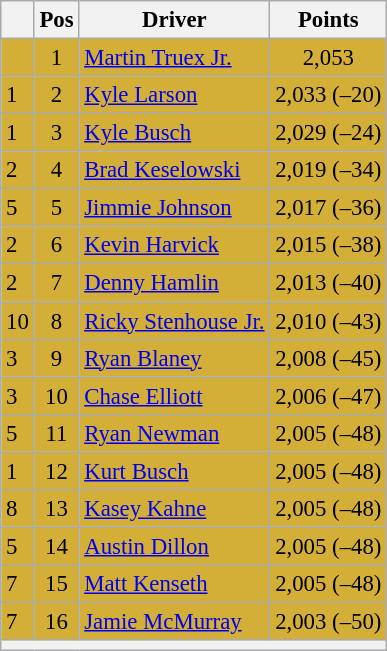<table class="wikitable" style="font-size: 95%">
<tr>
<th></th>
<th>Pos</th>
<th>Driver</th>
<th>Points</th>
</tr>
<tr style="background:#D4AF37;">
<td align="left"></td>
<td style="text-align:center;">1</td>
<td><a href='#'>Martin Truex Jr.</a></td>
<td style="text-align:center;">2,053</td>
</tr>
<tr style="background:#D4AF37;">
<td align="left"> 1</td>
<td style="text-align:center;">2</td>
<td><a href='#'>Kyle Larson</a></td>
<td style="text-align:center;">2,033 (–20)</td>
</tr>
<tr style="background:#D4AF37;">
<td align="left"> 1</td>
<td style="text-align:center;">3</td>
<td><a href='#'>Kyle Busch</a></td>
<td style="text-align:center;">2,029 (–24)</td>
</tr>
<tr style="background:#D4AF37;">
<td align="left"> 2</td>
<td style="text-align:center;">4</td>
<td><a href='#'>Brad Keselowski</a></td>
<td style="text-align:center;">2,019 (–34)</td>
</tr>
<tr style="background:#D4AF37;">
<td align="left"> 5</td>
<td style="text-align:center;">5</td>
<td><a href='#'>Jimmie Johnson</a></td>
<td style="text-align:center;">2,017 (–36)</td>
</tr>
<tr style="background:#D4AF37;">
<td align="left"> 2</td>
<td style="text-align:center;">6</td>
<td><a href='#'>Kevin Harvick</a></td>
<td style="text-align:center;">2,015 (–38)</td>
</tr>
<tr style="background:#D4AF37;">
<td align="left"> 2</td>
<td style="text-align:center;">7</td>
<td><a href='#'>Denny Hamlin</a></td>
<td style="text-align:center;">2,013 (–40)</td>
</tr>
<tr style="background:#D4AF37;">
<td align="left"> 10</td>
<td style="text-align:center;">8</td>
<td><a href='#'>Ricky Stenhouse Jr.</a></td>
<td style="text-align:center;">2,010 (–43)</td>
</tr>
<tr style="background:#D4AF37;">
<td align="left"> 3</td>
<td style="text-align:center;">9</td>
<td><a href='#'>Ryan Blaney</a></td>
<td style="text-align:center;">2,008 (–45)</td>
</tr>
<tr style="background:#D4AF37;">
<td align="left"> 3</td>
<td style="text-align:center;">10</td>
<td><a href='#'>Chase Elliott</a></td>
<td style="text-align:center;">2,006 (–47)</td>
</tr>
<tr style="background:#D4AF37;">
<td align="left"> 5</td>
<td style="text-align:center;">11</td>
<td><a href='#'>Ryan Newman</a></td>
<td style="text-align:center;">2,005 (–48)</td>
</tr>
<tr style="background:#D4AF37;">
<td align="left"> 1</td>
<td style="text-align:center;">12</td>
<td><a href='#'>Kurt Busch</a></td>
<td style="text-align:center;">2,005 (–48)</td>
</tr>
<tr style="background:#D4AF37;">
<td align="left"> 8</td>
<td style="text-align:center;">13</td>
<td><a href='#'>Kasey Kahne</a></td>
<td style="text-align:center;">2,005 (–48)</td>
</tr>
<tr style="background:#D4AF37;">
<td align="left"> 5</td>
<td style="text-align:center;">14</td>
<td><a href='#'>Austin Dillon</a></td>
<td style="text-align:center;">2,005 (–48)</td>
</tr>
<tr style="background:#D4AF37;">
<td align="left"> 7</td>
<td style="text-align:center;">15</td>
<td><a href='#'>Matt Kenseth</a></td>
<td style="text-align:center;">2,005 (–48)</td>
</tr>
<tr style="background:#D4AF37;">
<td align="left"> 7</td>
<td style="text-align:center;">16</td>
<td><a href='#'>Jamie McMurray</a></td>
<td style="text-align:center;">2,003 (–50)</td>
</tr>
<tr class="sortbottom">
<th colspan="9"></th>
</tr>
</table>
